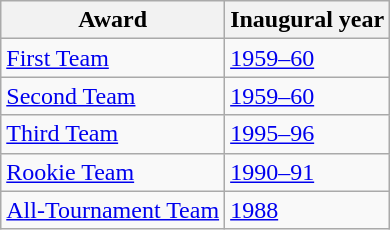<table class="wikitable">
<tr>
<th>Award</th>
<th>Inaugural year</th>
</tr>
<tr>
<td><a href='#'>First Team</a></td>
<td><a href='#'>1959–60</a></td>
</tr>
<tr>
<td><a href='#'>Second Team</a></td>
<td><a href='#'>1959–60</a></td>
</tr>
<tr>
<td><a href='#'>Third Team</a></td>
<td><a href='#'>1995–96</a></td>
</tr>
<tr>
<td><a href='#'>Rookie Team</a></td>
<td><a href='#'>1990–91</a></td>
</tr>
<tr>
<td><a href='#'>All-Tournament Team</a></td>
<td><a href='#'>1988</a></td>
</tr>
</table>
